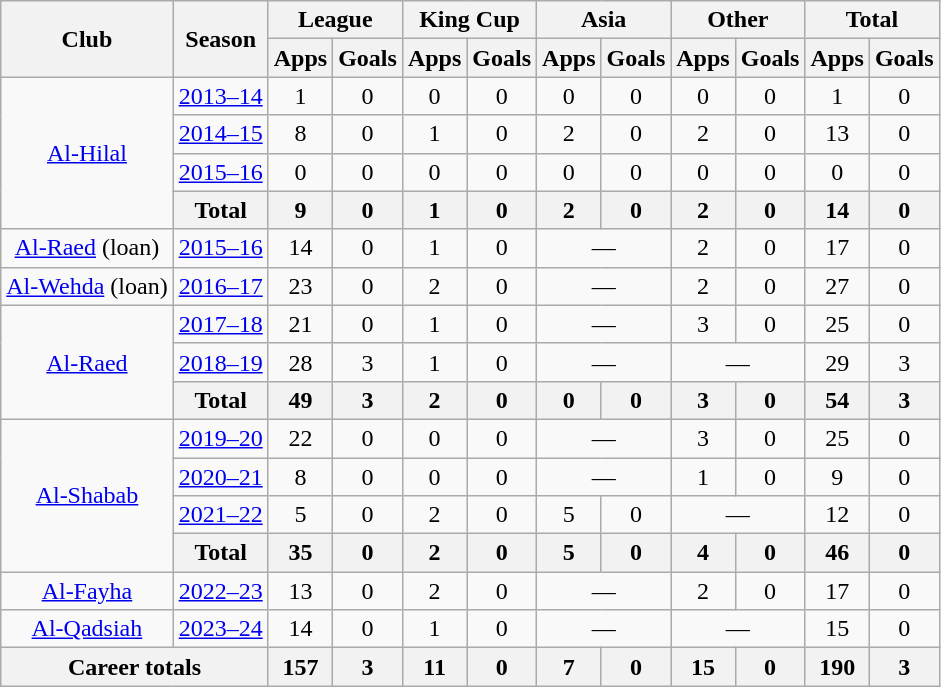<table class="wikitable" style="text-align: center">
<tr>
<th rowspan=2>Club</th>
<th rowspan=2>Season</th>
<th colspan=2>League</th>
<th colspan=2>King Cup</th>
<th colspan=2>Asia</th>
<th colspan=2>Other</th>
<th colspan=2>Total</th>
</tr>
<tr>
<th>Apps</th>
<th>Goals</th>
<th>Apps</th>
<th>Goals</th>
<th>Apps</th>
<th>Goals</th>
<th>Apps</th>
<th>Goals</th>
<th>Apps</th>
<th>Goals</th>
</tr>
<tr>
<td rowspan=4><a href='#'>Al-Hilal</a></td>
<td><a href='#'>2013–14</a></td>
<td>1</td>
<td>0</td>
<td>0</td>
<td>0</td>
<td>0</td>
<td>0</td>
<td>0</td>
<td>0</td>
<td>1</td>
<td>0</td>
</tr>
<tr>
<td><a href='#'>2014–15</a></td>
<td>8</td>
<td>0</td>
<td>1</td>
<td>0</td>
<td>2</td>
<td>0</td>
<td>2</td>
<td>0</td>
<td>13</td>
<td>0</td>
</tr>
<tr>
<td><a href='#'>2015–16</a></td>
<td>0</td>
<td>0</td>
<td>0</td>
<td>0</td>
<td>0</td>
<td>0</td>
<td>0</td>
<td>0</td>
<td>0</td>
<td>0</td>
</tr>
<tr>
<th>Total</th>
<th>9</th>
<th>0</th>
<th>1</th>
<th>0</th>
<th>2</th>
<th>0</th>
<th>2</th>
<th>0</th>
<th>14</th>
<th>0</th>
</tr>
<tr>
<td><a href='#'>Al-Raed</a> (loan)</td>
<td><a href='#'>2015–16</a></td>
<td>14</td>
<td>0</td>
<td>1</td>
<td>0</td>
<td colspan=2>—</td>
<td>2</td>
<td>0</td>
<td>17</td>
<td>0</td>
</tr>
<tr>
<td><a href='#'>Al-Wehda</a> (loan)</td>
<td><a href='#'>2016–17</a></td>
<td>23</td>
<td>0</td>
<td>2</td>
<td>0</td>
<td colspan=2>—</td>
<td>2</td>
<td>0</td>
<td>27</td>
<td>0</td>
</tr>
<tr>
<td rowspan=3><a href='#'>Al-Raed</a></td>
<td><a href='#'>2017–18</a></td>
<td>21</td>
<td>0</td>
<td>1</td>
<td>0</td>
<td colspan=2>—</td>
<td>3</td>
<td>0</td>
<td>25</td>
<td>0</td>
</tr>
<tr>
<td><a href='#'>2018–19</a></td>
<td>28</td>
<td>3</td>
<td>1</td>
<td>0</td>
<td colspan=2>—</td>
<td colspan=2>—</td>
<td>29</td>
<td>3</td>
</tr>
<tr>
<th>Total</th>
<th>49</th>
<th>3</th>
<th>2</th>
<th>0</th>
<th>0</th>
<th>0</th>
<th>3</th>
<th>0</th>
<th>54</th>
<th>3</th>
</tr>
<tr>
<td rowspan=4><a href='#'>Al-Shabab</a></td>
<td><a href='#'>2019–20</a></td>
<td>22</td>
<td>0</td>
<td>0</td>
<td>0</td>
<td colspan=2>—</td>
<td>3</td>
<td>0</td>
<td>25</td>
<td>0</td>
</tr>
<tr>
<td><a href='#'>2020–21</a></td>
<td>8</td>
<td>0</td>
<td>0</td>
<td>0</td>
<td colspan=2>—</td>
<td>1</td>
<td>0</td>
<td>9</td>
<td>0</td>
</tr>
<tr>
<td><a href='#'>2021–22</a></td>
<td>5</td>
<td>0</td>
<td>2</td>
<td>0</td>
<td>5</td>
<td>0</td>
<td colspan=2>—</td>
<td>12</td>
<td>0</td>
</tr>
<tr>
<th>Total</th>
<th>35</th>
<th>0</th>
<th>2</th>
<th>0</th>
<th>5</th>
<th>0</th>
<th>4</th>
<th>0</th>
<th>46</th>
<th>0</th>
</tr>
<tr>
<td rowspan=1><a href='#'>Al-Fayha</a></td>
<td><a href='#'>2022–23</a></td>
<td>13</td>
<td>0</td>
<td>2</td>
<td>0</td>
<td colspan=2>—</td>
<td>2</td>
<td>0</td>
<td>17</td>
<td>0</td>
</tr>
<tr>
<td rowspan=1><a href='#'>Al-Qadsiah</a></td>
<td><a href='#'>2023–24</a></td>
<td>14</td>
<td>0</td>
<td>1</td>
<td>0</td>
<td colspan=2>—</td>
<td colspan=2>—</td>
<td>15</td>
<td>0</td>
</tr>
<tr>
<th colspan=2>Career totals</th>
<th>157</th>
<th>3</th>
<th>11</th>
<th>0</th>
<th>7</th>
<th>0</th>
<th>15</th>
<th>0</th>
<th>190</th>
<th>3</th>
</tr>
</table>
